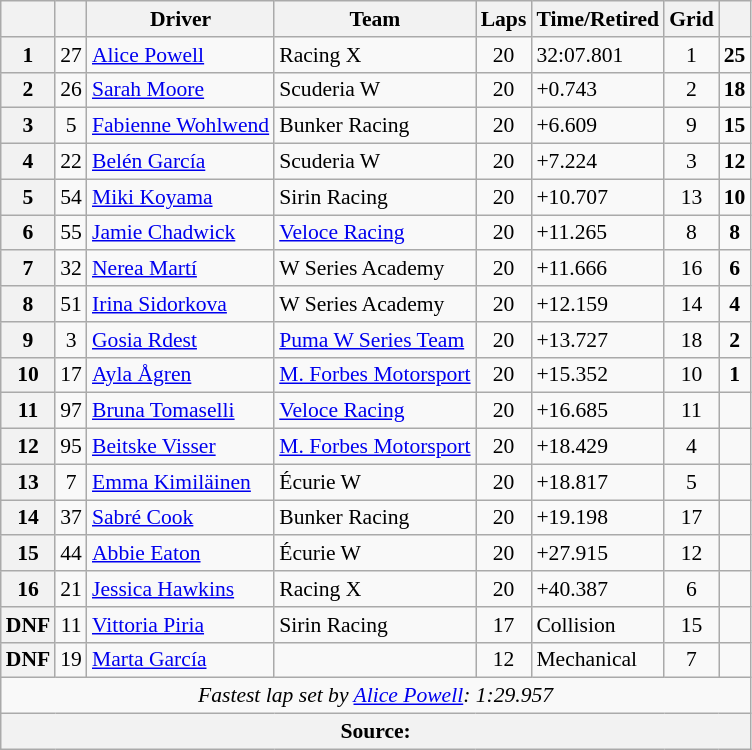<table class="wikitable" style="font-size: 90%;">
<tr>
<th></th>
<th></th>
<th>Driver</th>
<th>Team</th>
<th>Laps</th>
<th>Time/Retired</th>
<th>Grid</th>
<th></th>
</tr>
<tr>
<th>1</th>
<td align="center">27</td>
<td> <a href='#'>Alice Powell</a></td>
<td>Racing X</td>
<td align="center">20</td>
<td>32:07.801</td>
<td align="center">1</td>
<td align="center"><strong>25</strong></td>
</tr>
<tr>
<th>2</th>
<td align="center">26</td>
<td> <a href='#'>Sarah Moore</a></td>
<td>Scuderia W</td>
<td align="center">20</td>
<td>+0.743</td>
<td align="center">2</td>
<td align="center"><strong>18</strong></td>
</tr>
<tr>
<th>3</th>
<td align="center">5</td>
<td> <a href='#'>Fabienne Wohlwend</a></td>
<td>Bunker Racing</td>
<td align="center">20</td>
<td>+6.609</td>
<td align="center">9</td>
<td align="center"><strong>15</strong></td>
</tr>
<tr>
<th>4</th>
<td align="center">22</td>
<td> <a href='#'>Belén García</a></td>
<td>Scuderia W</td>
<td align="center">20</td>
<td>+7.224</td>
<td align="center">3</td>
<td align="center"><strong>12</strong></td>
</tr>
<tr>
<th>5</th>
<td align="center">54</td>
<td> <a href='#'>Miki Koyama</a></td>
<td>Sirin Racing</td>
<td align="center">20</td>
<td>+10.707</td>
<td align="center">13</td>
<td align="center"><strong>10</strong></td>
</tr>
<tr>
<th>6</th>
<td align="center">55</td>
<td> <a href='#'>Jamie Chadwick</a></td>
<td><a href='#'>Veloce Racing</a></td>
<td align="center">20</td>
<td>+11.265</td>
<td align="center">8</td>
<td align="center"><strong>8</strong></td>
</tr>
<tr>
<th>7</th>
<td align="center">32</td>
<td> <a href='#'>Nerea Martí</a></td>
<td>W Series Academy</td>
<td align="center">20</td>
<td>+11.666</td>
<td align="center">16</td>
<td align="center"><strong>6</strong></td>
</tr>
<tr>
<th>8</th>
<td align="center">51</td>
<td> <a href='#'>Irina Sidorkova</a></td>
<td>W Series Academy</td>
<td align="center">20</td>
<td>+12.159</td>
<td align="center">14</td>
<td align="center"><strong>4</strong></td>
</tr>
<tr>
<th>9</th>
<td align="center">3</td>
<td> <a href='#'>Gosia Rdest</a></td>
<td><a href='#'>Puma W Series Team</a></td>
<td align="center">20</td>
<td>+13.727</td>
<td align="center">18</td>
<td align="center"><strong>2</strong></td>
</tr>
<tr>
<th>10</th>
<td align="center">17</td>
<td> <a href='#'>Ayla Ågren</a></td>
<td><a href='#'>M. Forbes Motorsport</a></td>
<td align="center">20</td>
<td>+15.352</td>
<td align="center">10</td>
<td align="center"><strong>1</strong></td>
</tr>
<tr>
<th>11</th>
<td align="center">97</td>
<td> <a href='#'>Bruna Tomaselli</a></td>
<td><a href='#'>Veloce Racing</a></td>
<td align="center">20</td>
<td>+16.685</td>
<td align="center">11</td>
<td></td>
</tr>
<tr>
<th>12</th>
<td align="center">95</td>
<td> <a href='#'>Beitske Visser</a></td>
<td><a href='#'>M. Forbes Motorsport</a></td>
<td align="center">20</td>
<td>+18.429</td>
<td align="center">4</td>
<td></td>
</tr>
<tr>
<th>13</th>
<td align="center">7</td>
<td> <a href='#'>Emma Kimiläinen</a></td>
<td>Écurie W</td>
<td align="center">20</td>
<td>+18.817</td>
<td align="center">5</td>
<td></td>
</tr>
<tr>
<th>14</th>
<td align="center">37</td>
<td> <a href='#'>Sabré Cook</a></td>
<td>Bunker Racing</td>
<td align="center">20</td>
<td>+19.198</td>
<td align="center">17</td>
<td></td>
</tr>
<tr>
<th>15</th>
<td align="center">44</td>
<td> <a href='#'>Abbie Eaton</a></td>
<td>Écurie W</td>
<td align="center">20</td>
<td>+27.915</td>
<td align="center">12</td>
<td></td>
</tr>
<tr>
<th>16</th>
<td align="center">21</td>
<td> <a href='#'>Jessica Hawkins</a></td>
<td>Racing X</td>
<td align="center">20</td>
<td>+40.387</td>
<td align="center">6</td>
<td></td>
</tr>
<tr>
<th>DNF</th>
<td align="center">11</td>
<td> <a href='#'>Vittoria Piria</a></td>
<td>Sirin Racing</td>
<td align="center">17</td>
<td>Collision</td>
<td align="center">15</td>
<td></td>
</tr>
<tr>
<th>DNF</th>
<td align="center">19</td>
<td> <a href='#'>Marta García</a></td>
<td></td>
<td align="center">12</td>
<td>Mechanical</td>
<td align="center">7</td>
<td></td>
</tr>
<tr>
<td colspan=8 align=center><em>Fastest lap set by <a href='#'>Alice Powell</a>: 1:29.957</em></td>
</tr>
<tr>
<th colspan=8>Source:</th>
</tr>
</table>
